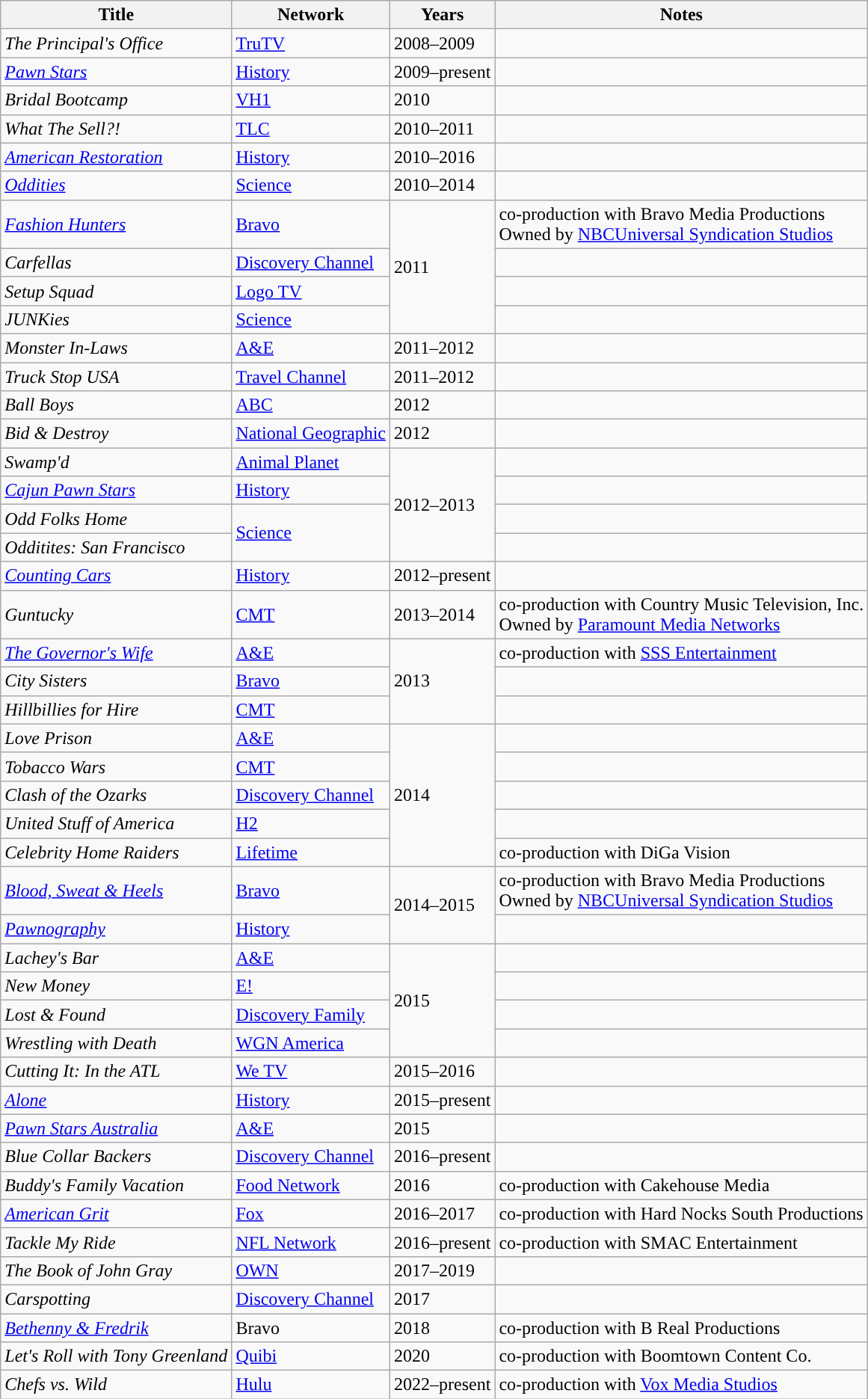<table class="wikitable sortable">
<tr>
<th>Title</th>
<th>Network</th>
<th>Years</th>
<th>Notes</th>
</tr>
<tr>
<td><em>The Principal's Office</em></td>
<td><a href='#'>TruTV</a></td>
<td>2008–2009</td>
<td></td>
</tr>
<tr>
<td><em><a href='#'>Pawn Stars</a></em></td>
<td><a href='#'>History</a></td>
<td>2009–present</td>
<td></td>
</tr>
<tr>
<td><em>Bridal Bootcamp</em></td>
<td><a href='#'>VH1</a></td>
<td>2010</td>
<td></td>
</tr>
<tr>
<td><em>What The Sell?!</em></td>
<td><a href='#'>TLC</a></td>
<td>2010–2011</td>
<td></td>
</tr>
<tr>
<td><em><a href='#'>American Restoration</a></em></td>
<td><a href='#'>History</a></td>
<td>2010–2016</td>
<td></td>
</tr>
<tr>
<td><em><a href='#'>Oddities</a></em></td>
<td><a href='#'>Science</a></td>
<td>2010–2014</td>
<td></td>
</tr>
<tr>
<td><em><a href='#'>Fashion Hunters</a></em></td>
<td><a href='#'>Bravo</a></td>
<td rowspan="4">2011</td>
<td>co-production with Bravo Media Productions<br>Owned by <a href='#'>NBCUniversal Syndication Studios</a></td>
</tr>
<tr>
<td><em>Carfellas</em></td>
<td><a href='#'>Discovery Channel</a></td>
<td></td>
</tr>
<tr>
<td><em>Setup Squad</em></td>
<td><a href='#'>Logo TV</a></td>
<td></td>
</tr>
<tr>
<td><em>JUNKies</em></td>
<td><a href='#'>Science</a></td>
<td></td>
</tr>
<tr>
<td><em>Monster In-Laws</em></td>
<td><a href='#'>A&E</a></td>
<td>2011–2012</td>
<td></td>
</tr>
<tr>
<td><em>Truck Stop USA</em></td>
<td><a href='#'>Travel Channel</a></td>
<td>2011–2012</td>
<td></td>
</tr>
<tr>
<td><em>Ball Boys</em></td>
<td><a href='#'>ABC</a></td>
<td>2012</td>
<td></td>
</tr>
<tr>
<td><em>Bid & Destroy</em></td>
<td><a href='#'>National Geographic</a></td>
<td>2012</td>
<td></td>
</tr>
<tr>
<td><em>Swamp'd</em></td>
<td><a href='#'>Animal Planet</a></td>
<td rowspan="4">2012–2013</td>
</tr>
<tr>
<td><em><a href='#'>Cajun Pawn Stars</a></em></td>
<td><a href='#'>History</a></td>
<td></td>
</tr>
<tr>
<td><em>Odd Folks Home</em></td>
<td rowspan="2"><a href='#'>Science</a></td>
</tr>
<tr>
<td><em>Odditites: San Francisco</em></td>
<td></td>
</tr>
<tr>
<td><em><a href='#'>Counting Cars</a></em></td>
<td><a href='#'>History</a></td>
<td>2012–present</td>
<td></td>
</tr>
<tr>
<td><em>Guntucky</em></td>
<td><a href='#'>CMT</a></td>
<td>2013–2014</td>
<td>co-production with Country Music Television, Inc.<br>Owned by <a href='#'>Paramount Media Networks</a></td>
</tr>
<tr>
<td><em><a href='#'>The Governor's Wife</a></em></td>
<td><a href='#'>A&E</a></td>
<td rowspan="3">2013</td>
<td>co-production with <a href='#'>SSS Entertainment</a></td>
</tr>
<tr>
<td><em>City Sisters</em></td>
<td><a href='#'>Bravo</a></td>
<td></td>
</tr>
<tr>
<td><em>Hillbillies for Hire</em></td>
<td><a href='#'>CMT</a></td>
<td></td>
</tr>
<tr>
<td><em>Love Prison</em></td>
<td><a href='#'>A&E</a></td>
<td rowspan="5">2014</td>
</tr>
<tr>
<td><em>Tobacco Wars</em></td>
<td><a href='#'>CMT</a></td>
<td></td>
</tr>
<tr>
<td><em>Clash of the Ozarks</em></td>
<td><a href='#'>Discovery Channel</a></td>
<td></td>
</tr>
<tr>
<td><em>United Stuff of America</em></td>
<td><a href='#'>H2</a></td>
<td></td>
</tr>
<tr>
<td><em>Celebrity Home Raiders</em></td>
<td><a href='#'>Lifetime</a></td>
<td>co-production with DiGa Vision</td>
</tr>
<tr>
<td><em><a href='#'>Blood, Sweat & Heels</a></em></td>
<td><a href='#'>Bravo</a></td>
<td rowspan="2'">2014–2015</td>
<td>co-production with Bravo Media Productions<br>Owned by <a href='#'>NBCUniversal Syndication Studios</a></td>
</tr>
<tr>
<td><em><a href='#'>Pawnography</a></em></td>
<td><a href='#'>History</a></td>
<td></td>
</tr>
<tr>
<td><em>Lachey's Bar</em></td>
<td><a href='#'>A&E</a></td>
<td rowspan="4">2015</td>
<td></td>
</tr>
<tr>
<td><em>New Money</em></td>
<td><a href='#'>E!</a></td>
<td></td>
</tr>
<tr>
<td><em>Lost & Found</em></td>
<td><a href='#'>Discovery Family</a></td>
<td></td>
</tr>
<tr>
<td><em>Wrestling with Death</em></td>
<td><a href='#'>WGN America</a></td>
<td></td>
</tr>
<tr>
<td><em>Cutting It: In the ATL</em></td>
<td><a href='#'>We TV</a></td>
<td>2015–2016</td>
<td></td>
</tr>
<tr>
<td><em><a href='#'>Alone</a></em></td>
<td><a href='#'>History</a></td>
<td>2015–present</td>
<td></td>
</tr>
<tr>
<td><em><a href='#'>Pawn Stars Australia</a></em></td>
<td><a href='#'>A&E</a></td>
<td>2015</td>
<td></td>
</tr>
<tr>
<td><em>Blue Collar Backers</em></td>
<td><a href='#'>Discovery Channel</a></td>
<td>2016–present</td>
<td></td>
</tr>
<tr>
<td><em>Buddy's Family Vacation</em></td>
<td><a href='#'>Food Network</a></td>
<td>2016</td>
<td>co-production with Cakehouse Media</td>
</tr>
<tr>
<td><em><a href='#'>American Grit</a></em></td>
<td><a href='#'>Fox</a></td>
<td>2016–2017</td>
<td>co-production with Hard Nocks South Productions</td>
</tr>
<tr>
<td><em>Tackle My Ride</em></td>
<td><a href='#'>NFL Network</a></td>
<td>2016–present</td>
<td>co-production with SMAC Entertainment</td>
</tr>
<tr>
<td><em>The Book of John Gray</em></td>
<td><a href='#'>OWN</a></td>
<td>2017–2019</td>
<td></td>
</tr>
<tr>
<td><em>Carspotting</em></td>
<td><a href='#'>Discovery Channel</a></td>
<td>2017</td>
<td></td>
</tr>
<tr>
<td><em><a href='#'>Bethenny & Fredrik</a></em></td>
<td>Bravo</td>
<td>2018</td>
<td>co-production with B Real Productions</td>
</tr>
<tr>
<td><em>Let's Roll with Tony Greenland</em></td>
<td><a href='#'>Quibi</a></td>
<td>2020</td>
<td>co-production with Boomtown Content Co.</td>
</tr>
<tr>
<td><em>Chefs vs. Wild</em></td>
<td><a href='#'>Hulu</a></td>
<td>2022–present</td>
<td>co-production with <a href='#'>Vox Media Studios</a></td>
</tr>
</table>
